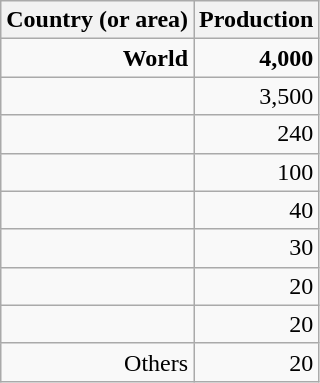<table class="wikitable sortable static-row-numbers" style="text-align:right;">
<tr class="static-row-header" style="text-align:center;vertical-align:bottom;">
<th>Country (or area)</th>
<th>Production</th>
</tr>
<tr class="static-row-header " style="font-weight:bold;">
<td> World</td>
<td>4,000</td>
</tr>
<tr>
<td></td>
<td>3,500</td>
</tr>
<tr>
<td></td>
<td>240</td>
</tr>
<tr>
<td></td>
<td>100</td>
</tr>
<tr>
<td></td>
<td>40</td>
</tr>
<tr>
<td></td>
<td>30</td>
</tr>
<tr>
<td></td>
<td>20</td>
</tr>
<tr>
<td></td>
<td>20</td>
</tr>
<tr>
<td> Others</td>
<td>20</td>
</tr>
</table>
